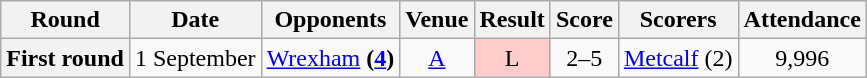<table class="wikitable" style="text-align:center">
<tr>
<th>Round</th>
<th>Date</th>
<th>Opponents</th>
<th>Venue</th>
<th>Result</th>
<th>Score</th>
<th>Scorers</th>
<th>Attendance</th>
</tr>
<tr>
<th>First round</th>
<td>1 September</td>
<td><a href='#'>Wrexham</a> <strong>(<a href='#'>4</a>)</strong></td>
<td><a href='#'>A</a></td>
<td style="background-color:#FFCCCC">L</td>
<td>2–5</td>
<td align="left"><a href='#'>Metcalf</a> (2)</td>
<td>9,996</td>
</tr>
</table>
